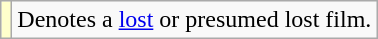<table class="wikitable">
<tr>
<td style="background:#ffc;"></td>
<td>Denotes a <a href='#'>lost</a> or presumed lost film.</td>
</tr>
</table>
